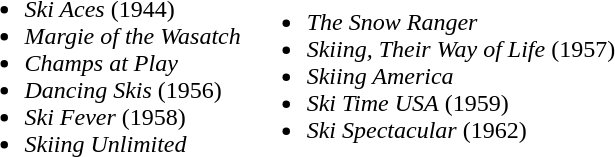<table>
<tr>
<td><br><ul><li><em>Ski Aces</em> (1944)</li><li><em>Margie of the Wasatch</em></li><li><em>Champs at Play</em></li><li><em>Dancing Skis</em> (1956)</li><li><em>Ski Fever</em> (1958)</li><li><em>Skiing Unlimited</em></li></ul></td>
<td><br><ul><li><em>The Snow Ranger</em></li><li><em>Skiing, Their Way of Life</em> (1957)</li><li><em>Skiing America</em></li><li><em>Ski Time USA</em> (1959)</li><li><em>Ski Spectacular</em> (1962)</li></ul></td>
</tr>
</table>
